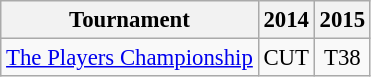<table class="wikitable" style="font-size:95%;text-align:center;">
<tr>
<th>Tournament</th>
<th>2014</th>
<th>2015</th>
</tr>
<tr>
<td align=left><a href='#'>The Players Championship</a></td>
<td>CUT</td>
<td>T38</td>
</tr>
</table>
